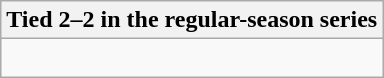<table class="wikitable collapsible collapsed">
<tr>
<th>Tied 2–2 in the regular-season series</th>
</tr>
<tr>
<td><br>


</td>
</tr>
</table>
